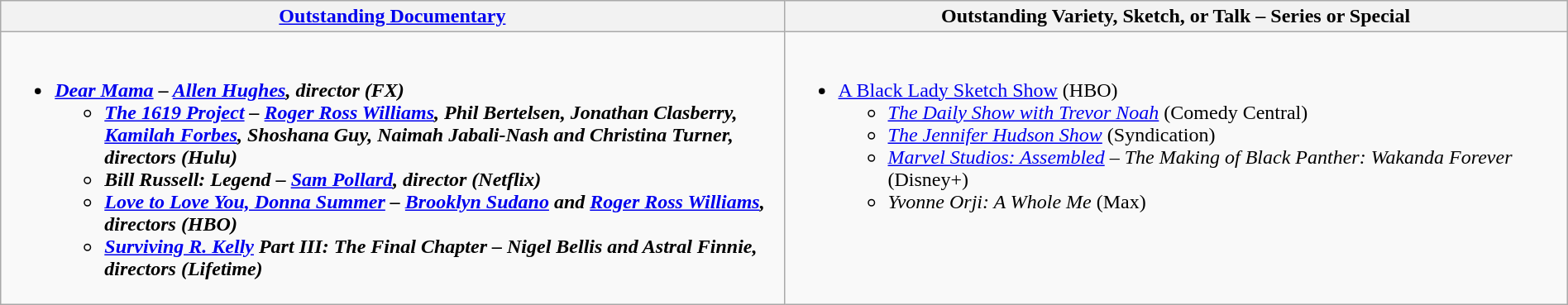<table class=wikitable width="100%">
<tr>
<th width="50%"><a href='#'>Outstanding Documentary</a></th>
<th width="50%">Outstanding Variety, Sketch, or Talk – Series or Special</th>
</tr>
<tr>
<td valign="top"><br><ul><li><strong><em><a href='#'>Dear Mama</a><em> – <a href='#'>Allen Hughes</a>, director (FX)<strong><ul><li></em><a href='#'>The 1619 Project</a><em> – <a href='#'>Roger Ross Williams</a>, Phil Bertelsen, Jonathan Clasberry, <a href='#'>Kamilah Forbes</a>, Shoshana Guy, Naimah Jabali-Nash and Christina Turner, directors (Hulu)</li><li></em>Bill Russell: Legend<em> – <a href='#'>Sam Pollard</a>, director (Netflix)</li><li></em><a href='#'>Love to Love You, Donna Summer</a><em> – <a href='#'>Brooklyn Sudano</a> and <a href='#'>Roger Ross Williams</a>, directors (HBO)</li><li></em><a href='#'>Surviving R. Kelly</a> Part III: The Final Chapter<em> – Nigel Bellis and Astral Finnie, directors (Lifetime)</li></ul></li></ul></td>
<td valign="top"><br><ul><li></em></strong><a href='#'>A Black Lady Sketch Show</a></em> (HBO)</strong><ul><li><em><a href='#'>The Daily Show with Trevor Noah</a></em> (Comedy Central)</li><li><em><a href='#'>The Jennifer Hudson Show</a></em> (Syndication)</li><li><em><a href='#'>Marvel Studios: Assembled</a> – The Making of Black Panther: Wakanda Forever</em> (Disney+)</li><li><em>Yvonne Orji: A Whole Me</em> (Max)</li></ul></li></ul></td>
</tr>
</table>
